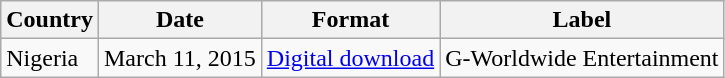<table class="wikitable sortable">
<tr>
<th>Country</th>
<th>Date</th>
<th>Format</th>
<th>Label</th>
</tr>
<tr>
<td>Nigeria</td>
<td>March 11, 2015</td>
<td><a href='#'>Digital download</a></td>
<td>G-Worldwide Entertainment</td>
</tr>
</table>
